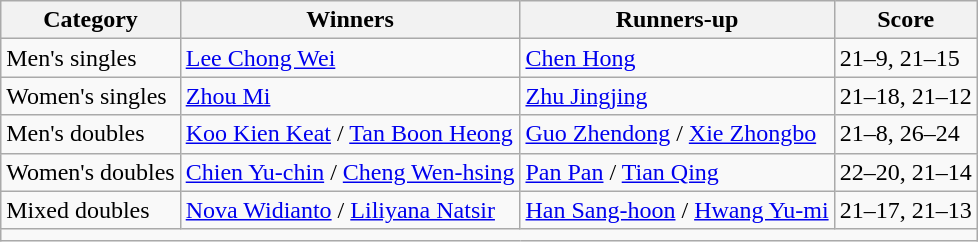<table class=wikitable style="white-space:nowrap;">
<tr>
<th>Category</th>
<th>Winners</th>
<th>Runners-up</th>
<th>Score</th>
</tr>
<tr>
<td>Men's singles</td>
<td> <a href='#'>Lee Chong Wei</a></td>
<td> <a href='#'>Chen Hong</a></td>
<td>21–9, 21–15</td>
</tr>
<tr>
<td>Women's singles</td>
<td> <a href='#'>Zhou Mi</a></td>
<td> <a href='#'>Zhu Jingjing</a></td>
<td>21–18, 21–12</td>
</tr>
<tr>
<td>Men's doubles</td>
<td> <a href='#'>Koo Kien Keat</a> / <a href='#'>Tan Boon Heong</a></td>
<td> <a href='#'>Guo Zhendong</a> / <a href='#'>Xie Zhongbo</a></td>
<td>21–8, 26–24</td>
</tr>
<tr>
<td>Women's doubles</td>
<td> <a href='#'>Chien Yu-chin</a> / <a href='#'>Cheng Wen-hsing</a></td>
<td> <a href='#'>Pan Pan</a> / <a href='#'>Tian Qing</a></td>
<td>22–20, 21–14</td>
</tr>
<tr>
<td>Mixed doubles</td>
<td> <a href='#'>Nova Widianto</a> / <a href='#'>Liliyana Natsir</a></td>
<td> <a href='#'>Han Sang-hoon</a> / <a href='#'>Hwang Yu-mi</a></td>
<td>21–17, 21–13</td>
</tr>
<tr>
<td colspan=5 align=center></td>
</tr>
</table>
